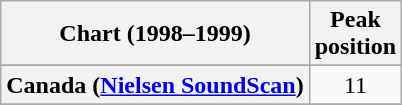<table class="wikitable sortable plainrowheaders" style="text-align:center">
<tr>
<th scope="col">Chart (1998–1999)</th>
<th scope="col">Peak<br>position</th>
</tr>
<tr>
</tr>
<tr>
<th scope="row">Canada (<a href='#'>Nielsen SoundScan</a>)</th>
<td style="text-align:center;">11</td>
</tr>
<tr>
</tr>
<tr>
</tr>
<tr>
</tr>
<tr>
</tr>
<tr>
</tr>
<tr>
</tr>
<tr>
</tr>
<tr>
</tr>
</table>
